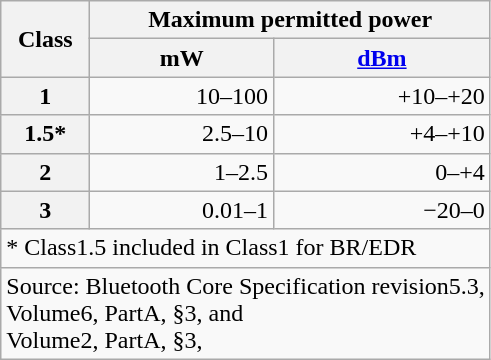<table class="wikitable floatright" style="text-align:right;">
<tr>
<th rowspan=2>Class</th>
<th colspan=2>Maximum permitted power</th>
</tr>
<tr>
<th>mW</th>
<th><a href='#'>dBm</a></th>
</tr>
<tr>
<th>1</th>
<td>10–100</td>
<td>+10–+20</td>
</tr>
<tr>
<th>1.5*</th>
<td>2.5–10</td>
<td>+4–+10</td>
</tr>
<tr>
<th>2</th>
<td>1–2.5</td>
<td>0–+4</td>
</tr>
<tr>
<th>3</th>
<td>0.01–1</td>
<td>−20–0</td>
</tr>
<tr>
<td colspan="4" style="text-align:left;">* Class1.5 included in Class1 for BR/EDR</td>
</tr>
<tr>
<td colspan="4" style="text-align:left;">Source: Bluetooth Core Specification revision5.3,<br>Volume6, PartA, §3, and<br>Volume2, PartA, §3, </td>
</tr>
</table>
